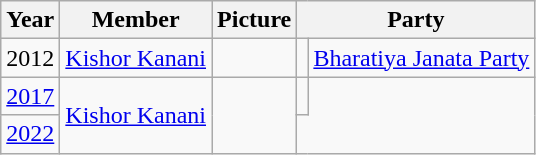<table class="wikitable sortable">
<tr>
<th>Year</th>
<th>Member</th>
<th>Picture</th>
<th colspan="2">Party</th>
</tr>
<tr>
<td>2012</td>
<td><a href='#'>Kishor Kanani</a></td>
<td></td>
<td></td>
<td><a href='#'>Bharatiya Janata Party</a></td>
</tr>
<tr>
<td><a href='#'>2017</a></td>
<td rowspan="2"><a href='#'>Kishor Kanani</a></td>
<td rowspan="2"></td>
<td></td>
</tr>
<tr>
<td><a href='#'>2022</a></td>
</tr>
</table>
